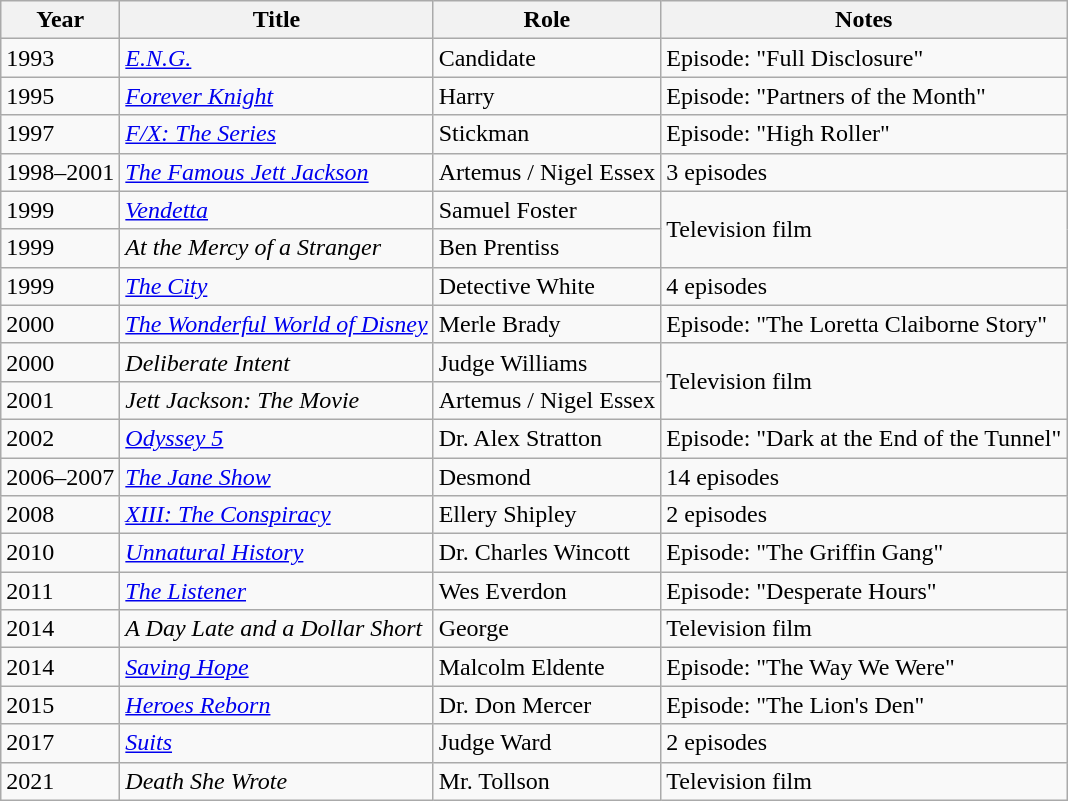<table class="wikitable sortable">
<tr>
<th>Year</th>
<th>Title</th>
<th>Role</th>
<th class="unsortable">Notes</th>
</tr>
<tr>
<td>1993</td>
<td><em><a href='#'>E.N.G.</a></em></td>
<td>Candidate</td>
<td>Episode: "Full Disclosure"</td>
</tr>
<tr>
<td>1995</td>
<td><em><a href='#'>Forever Knight</a></em></td>
<td>Harry</td>
<td>Episode: "Partners of the Month"</td>
</tr>
<tr>
<td>1997</td>
<td><em><a href='#'>F/X: The Series</a></em></td>
<td>Stickman</td>
<td>Episode: "High Roller"</td>
</tr>
<tr>
<td>1998–2001</td>
<td data-sort-value="Famous Jett Jackson, The"><em><a href='#'>The Famous Jett Jackson</a></em></td>
<td>Artemus / Nigel Essex</td>
<td>3 episodes</td>
</tr>
<tr>
<td>1999</td>
<td><a href='#'><em>Vendetta</em></a></td>
<td>Samuel Foster</td>
<td rowspan="2">Television film</td>
</tr>
<tr>
<td>1999</td>
<td><em>At the Mercy of a Stranger</em></td>
<td>Ben Prentiss</td>
</tr>
<tr>
<td>1999</td>
<td data-sort-value="City, The"><a href='#'><em>The City</em></a></td>
<td>Detective White</td>
<td>4 episodes</td>
</tr>
<tr>
<td>2000</td>
<td data-sort-value="Wonderful World of Disney, The"><em><a href='#'>The Wonderful World of Disney</a></em></td>
<td>Merle Brady</td>
<td>Episode: "The Loretta Claiborne Story"</td>
</tr>
<tr>
<td>2000</td>
<td><em>Deliberate Intent</em></td>
<td>Judge Williams</td>
<td rowspan="2">Television film</td>
</tr>
<tr>
<td>2001</td>
<td><em>Jett Jackson: The Movie</em></td>
<td>Artemus / Nigel Essex</td>
</tr>
<tr>
<td>2002</td>
<td><em><a href='#'>Odyssey 5</a></em></td>
<td>Dr. Alex Stratton</td>
<td>Episode: "Dark at the End of the Tunnel"</td>
</tr>
<tr>
<td>2006–2007</td>
<td data-sort-value="Jane Show, The"><em><a href='#'>The Jane Show</a></em></td>
<td>Desmond</td>
<td>14 episodes</td>
</tr>
<tr>
<td>2008</td>
<td><em><a href='#'>XIII: The Conspiracy</a></em></td>
<td>Ellery Shipley</td>
<td>2 episodes</td>
</tr>
<tr>
<td>2010</td>
<td><a href='#'><em>Unnatural History</em></a></td>
<td>Dr. Charles Wincott</td>
<td>Episode: "The Griffin Gang"</td>
</tr>
<tr>
<td>2011</td>
<td data-sort-value="Listener, The"><a href='#'><em>The Listener</em></a></td>
<td>Wes Everdon</td>
<td>Episode: "Desperate Hours"</td>
</tr>
<tr>
<td>2014</td>
<td data-sort-value="Day Late and a Dollar Short, A"><em>A Day Late and a Dollar Short</em></td>
<td>George</td>
<td>Television film</td>
</tr>
<tr>
<td>2014</td>
<td><em><a href='#'>Saving Hope</a></em></td>
<td>Malcolm Eldente</td>
<td>Episode: "The Way We Were"</td>
</tr>
<tr>
<td>2015</td>
<td><a href='#'><em>Heroes Reborn</em></a></td>
<td>Dr. Don Mercer</td>
<td>Episode: "The Lion's Den"</td>
</tr>
<tr>
<td>2017</td>
<td><a href='#'><em>Suits</em></a></td>
<td>Judge Ward</td>
<td>2 episodes</td>
</tr>
<tr>
<td>2021</td>
<td><em>Death She Wrote</em></td>
<td>Mr. Tollson</td>
<td>Television film</td>
</tr>
</table>
